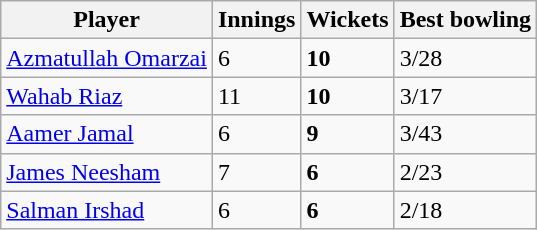<table class="wikitable">
<tr>
<th>Player</th>
<th>Innings</th>
<th>Wickets</th>
<th>Best bowling</th>
</tr>
<tr>
<td><a href='#'>Azmatullah Omarzai</a></td>
<td>6</td>
<td><strong>10</strong></td>
<td>3/28</td>
</tr>
<tr>
<td><a href='#'>Wahab Riaz</a></td>
<td>11</td>
<td><strong>10</strong></td>
<td>3/17</td>
</tr>
<tr>
<td><a href='#'>Aamer Jamal</a></td>
<td>6</td>
<td><strong>9</strong></td>
<td>3/43</td>
</tr>
<tr>
<td><a href='#'>James Neesham</a></td>
<td>7</td>
<td><strong>6</strong></td>
<td>2/23</td>
</tr>
<tr>
<td><a href='#'>Salman Irshad</a></td>
<td>6</td>
<td><strong>6</strong></td>
<td>2/18</td>
</tr>
</table>
